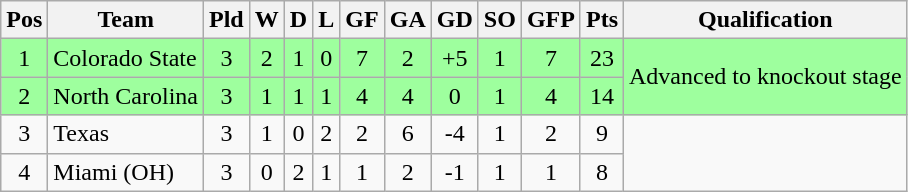<table class="wikitable" style="text-align:center"; margin: 1em auto">
<tr>
<th>Pos</th>
<th>Team</th>
<th>Pld</th>
<th>W</th>
<th>D</th>
<th>L</th>
<th>GF</th>
<th>GA</th>
<th>GD</th>
<th>SO</th>
<th>GFP</th>
<th>Pts</th>
<th>Qualification</th>
</tr>
<tr bgcolor="#9eff9e">
<td>1</td>
<td style="text-align:left">Colorado State</td>
<td>3</td>
<td>2</td>
<td>1</td>
<td>0</td>
<td>7</td>
<td>2</td>
<td>+5</td>
<td>1</td>
<td>7</td>
<td>23</td>
<td rowspan="2">Advanced to knockout stage</td>
</tr>
<tr bgcolor="#9eff9e">
<td>2</td>
<td style="text-align:left">North Carolina</td>
<td>3</td>
<td>1</td>
<td>1</td>
<td>1</td>
<td>4</td>
<td>4</td>
<td>0</td>
<td>1</td>
<td>4</td>
<td>14</td>
</tr>
<tr>
<td>3</td>
<td style="text-align:left">Texas</td>
<td>3</td>
<td>1</td>
<td>0</td>
<td>2</td>
<td>2</td>
<td>6</td>
<td>-4</td>
<td>1</td>
<td>2</td>
<td>9</td>
<td rowspan="2"></td>
</tr>
<tr>
<td>4</td>
<td style="text-align:left">Miami (OH)</td>
<td>3</td>
<td>0</td>
<td>2</td>
<td>1</td>
<td>1</td>
<td>2</td>
<td>-1</td>
<td>1</td>
<td>1</td>
<td>8</td>
</tr>
</table>
